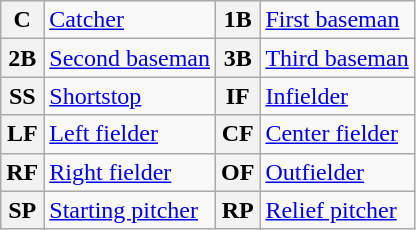<table class="wikitable">
<tr>
<th>C</th>
<td><a href='#'>Catcher</a></td>
<th>1B</th>
<td><a href='#'>First baseman</a></td>
</tr>
<tr>
<th>2B</th>
<td><a href='#'>Second baseman</a></td>
<th>3B</th>
<td><a href='#'>Third baseman</a></td>
</tr>
<tr>
<th>SS</th>
<td><a href='#'>Shortstop</a></td>
<th>IF</th>
<td><a href='#'>Infielder</a></td>
</tr>
<tr>
<th>LF</th>
<td><a href='#'>Left fielder</a></td>
<th>CF</th>
<td><a href='#'>Center fielder</a></td>
</tr>
<tr>
<th>RF</th>
<td><a href='#'>Right fielder</a></td>
<th>OF</th>
<td><a href='#'>Outfielder</a></td>
</tr>
<tr>
<th>SP</th>
<td><a href='#'>Starting pitcher</a></td>
<th>RP</th>
<td><a href='#'>Relief pitcher</a></td>
</tr>
</table>
